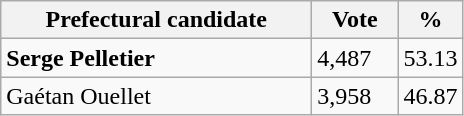<table class="wikitable">
<tr>
<th bgcolor="#DDDDFF" width="200px">Prefectural candidate</th>
<th bgcolor="#DDDDFF" width="50px">Vote</th>
<th bgcolor="#DDDDFF" width="30px">%</th>
</tr>
<tr>
<td><strong>Serge Pelletier</strong></td>
<td>4,487</td>
<td>53.13</td>
</tr>
<tr>
<td>Gaétan Ouellet</td>
<td>3,958</td>
<td>46.87</td>
</tr>
</table>
